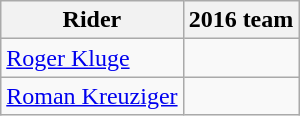<table class="wikitable">
<tr>
<th>Rider</th>
<th>2016 team</th>
</tr>
<tr>
<td><a href='#'>Roger Kluge</a></td>
<td></td>
</tr>
<tr>
<td><a href='#'>Roman Kreuziger</a></td>
<td></td>
</tr>
</table>
